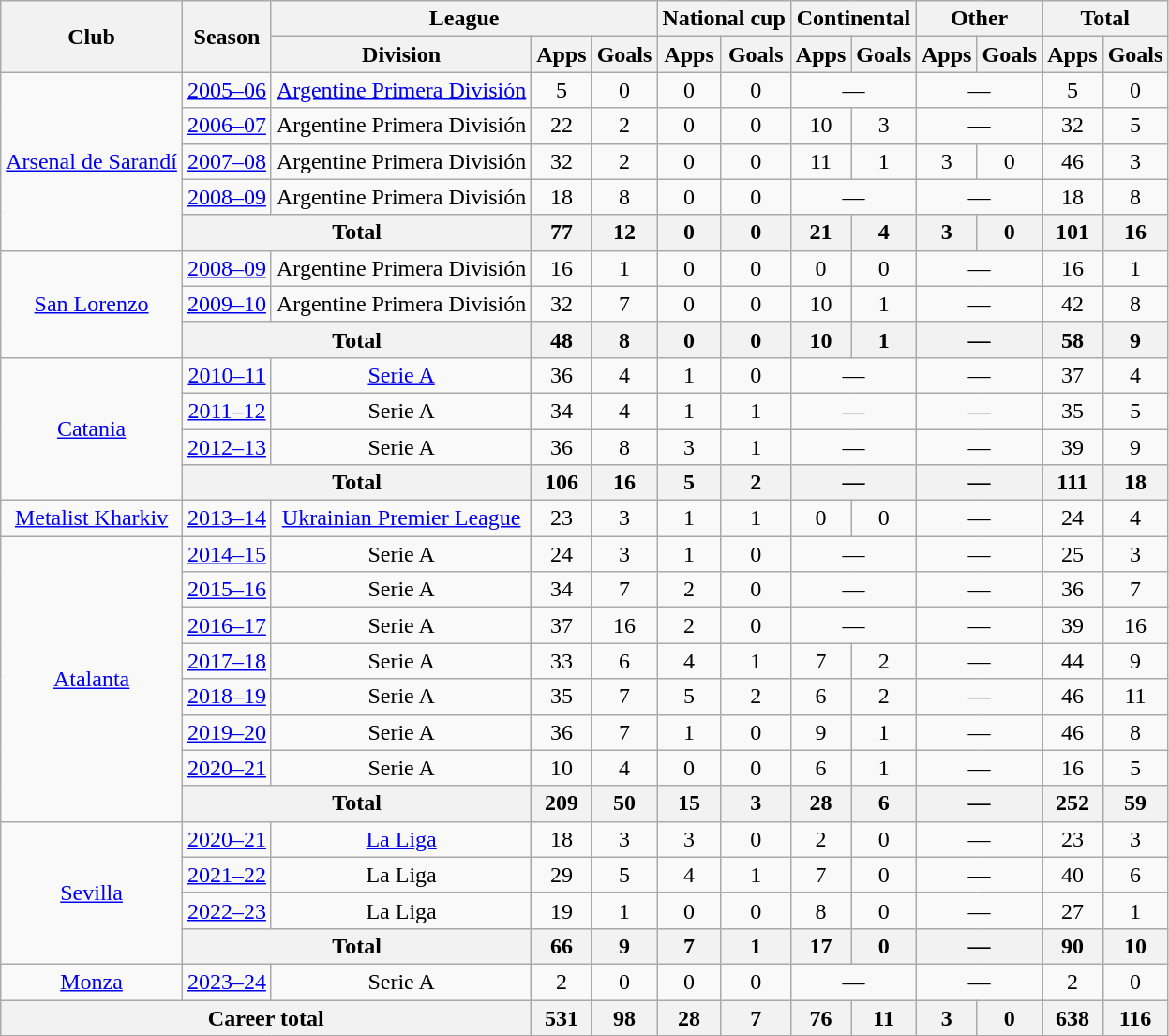<table class="wikitable" style="text-align: center">
<tr>
<th rowspan="2">Club</th>
<th rowspan="2">Season</th>
<th colspan="3">League</th>
<th colspan="2">National cup</th>
<th colspan="2">Continental</th>
<th colspan="2">Other</th>
<th colspan="2">Total</th>
</tr>
<tr>
<th>Division</th>
<th>Apps</th>
<th>Goals</th>
<th>Apps</th>
<th>Goals</th>
<th>Apps</th>
<th>Goals</th>
<th>Apps</th>
<th>Goals</th>
<th>Apps</th>
<th>Goals</th>
</tr>
<tr>
<td rowspan="5"><a href='#'>Arsenal de Sarandí</a></td>
<td><a href='#'>2005–06</a></td>
<td><a href='#'>Argentine Primera División</a></td>
<td>5</td>
<td>0</td>
<td>0</td>
<td>0</td>
<td colspan="2">—</td>
<td colspan="2">—</td>
<td>5</td>
<td>0</td>
</tr>
<tr>
<td><a href='#'>2006–07</a></td>
<td>Argentine Primera División</td>
<td>22</td>
<td>2</td>
<td>0</td>
<td>0</td>
<td>10</td>
<td>3</td>
<td colspan="2">—</td>
<td>32</td>
<td>5</td>
</tr>
<tr>
<td><a href='#'>2007–08</a></td>
<td>Argentine Primera División</td>
<td>32</td>
<td>2</td>
<td>0</td>
<td>0</td>
<td>11</td>
<td>1</td>
<td>3</td>
<td>0</td>
<td>46</td>
<td>3</td>
</tr>
<tr>
<td><a href='#'>2008–09</a></td>
<td>Argentine Primera División</td>
<td>18</td>
<td>8</td>
<td>0</td>
<td>0</td>
<td colspan="2">—</td>
<td colspan="2">—</td>
<td>18</td>
<td>8</td>
</tr>
<tr>
<th colspan="2">Total</th>
<th>77</th>
<th>12</th>
<th>0</th>
<th>0</th>
<th>21</th>
<th>4</th>
<th>3</th>
<th>0</th>
<th>101</th>
<th>16</th>
</tr>
<tr>
<td rowspan="3"><a href='#'>San Lorenzo</a></td>
<td><a href='#'>2008–09</a></td>
<td>Argentine Primera División</td>
<td>16</td>
<td>1</td>
<td>0</td>
<td>0</td>
<td>0</td>
<td>0</td>
<td colspan="2">—</td>
<td>16</td>
<td>1</td>
</tr>
<tr>
<td><a href='#'>2009–10</a></td>
<td>Argentine Primera División</td>
<td>32</td>
<td>7</td>
<td>0</td>
<td>0</td>
<td>10</td>
<td>1</td>
<td colspan="2">—</td>
<td>42</td>
<td>8</td>
</tr>
<tr>
<th colspan="2">Total</th>
<th>48</th>
<th>8</th>
<th>0</th>
<th>0</th>
<th>10</th>
<th>1</th>
<th colspan="2">—</th>
<th>58</th>
<th>9</th>
</tr>
<tr>
<td rowspan="4"><a href='#'>Catania</a></td>
<td><a href='#'>2010–11</a></td>
<td><a href='#'>Serie A</a></td>
<td>36</td>
<td>4</td>
<td>1</td>
<td>0</td>
<td colspan="2">—</td>
<td colspan="2">—</td>
<td>37</td>
<td>4</td>
</tr>
<tr>
<td><a href='#'>2011–12</a></td>
<td>Serie A</td>
<td>34</td>
<td>4</td>
<td>1</td>
<td>1</td>
<td colspan="2">—</td>
<td colspan="2">—</td>
<td>35</td>
<td>5</td>
</tr>
<tr>
<td><a href='#'>2012–13</a></td>
<td>Serie A</td>
<td>36</td>
<td>8</td>
<td>3</td>
<td>1</td>
<td colspan="2">—</td>
<td colspan="2">—</td>
<td>39</td>
<td>9</td>
</tr>
<tr>
<th colspan="2">Total</th>
<th>106</th>
<th>16</th>
<th>5</th>
<th>2</th>
<th colspan="2">—</th>
<th colspan="2">—</th>
<th>111</th>
<th>18</th>
</tr>
<tr>
<td><a href='#'>Metalist Kharkiv</a></td>
<td><a href='#'>2013–14</a></td>
<td><a href='#'>Ukrainian Premier League</a></td>
<td>23</td>
<td>3</td>
<td>1</td>
<td>1</td>
<td>0</td>
<td>0</td>
<td colspan="2">—</td>
<td>24</td>
<td>4</td>
</tr>
<tr>
<td rowspan="8"><a href='#'>Atalanta</a></td>
<td><a href='#'>2014–15</a></td>
<td>Serie A</td>
<td>24</td>
<td>3</td>
<td>1</td>
<td>0</td>
<td colspan="2">—</td>
<td colspan="2">—</td>
<td>25</td>
<td>3</td>
</tr>
<tr>
<td><a href='#'>2015–16</a></td>
<td>Serie A</td>
<td>34</td>
<td>7</td>
<td>2</td>
<td>0</td>
<td colspan="2">—</td>
<td colspan="2">—</td>
<td>36</td>
<td>7</td>
</tr>
<tr>
<td><a href='#'>2016–17</a></td>
<td>Serie A</td>
<td>37</td>
<td>16</td>
<td>2</td>
<td>0</td>
<td colspan="2">—</td>
<td colspan="2">—</td>
<td>39</td>
<td>16</td>
</tr>
<tr>
<td><a href='#'>2017–18</a></td>
<td>Serie A</td>
<td>33</td>
<td>6</td>
<td>4</td>
<td>1</td>
<td>7</td>
<td>2</td>
<td colspan="2">—</td>
<td>44</td>
<td>9</td>
</tr>
<tr>
<td><a href='#'>2018–19</a></td>
<td>Serie A</td>
<td>35</td>
<td>7</td>
<td>5</td>
<td>2</td>
<td>6</td>
<td>2</td>
<td colspan="2">—</td>
<td>46</td>
<td>11</td>
</tr>
<tr>
<td><a href='#'>2019–20</a></td>
<td>Serie A</td>
<td>36</td>
<td>7</td>
<td>1</td>
<td>0</td>
<td>9</td>
<td>1</td>
<td colspan="2">—</td>
<td>46</td>
<td>8</td>
</tr>
<tr>
<td><a href='#'>2020–21</a></td>
<td>Serie A</td>
<td>10</td>
<td>4</td>
<td>0</td>
<td>0</td>
<td>6</td>
<td>1</td>
<td colspan="2">—</td>
<td>16</td>
<td>5</td>
</tr>
<tr>
<th colspan="2">Total</th>
<th>209</th>
<th>50</th>
<th>15</th>
<th>3</th>
<th>28</th>
<th>6</th>
<th colspan="2">—</th>
<th>252</th>
<th>59</th>
</tr>
<tr>
<td rowspan="4"><a href='#'>Sevilla</a></td>
<td><a href='#'>2020–21</a></td>
<td><a href='#'>La Liga</a></td>
<td>18</td>
<td>3</td>
<td>3</td>
<td>0</td>
<td>2</td>
<td>0</td>
<td colspan="2">—</td>
<td>23</td>
<td>3</td>
</tr>
<tr>
<td><a href='#'>2021–22</a></td>
<td>La Liga</td>
<td>29</td>
<td>5</td>
<td>4</td>
<td>1</td>
<td>7</td>
<td>0</td>
<td colspan="2">—</td>
<td>40</td>
<td>6</td>
</tr>
<tr>
<td><a href='#'>2022–23</a></td>
<td>La Liga</td>
<td>19</td>
<td>1</td>
<td>0</td>
<td>0</td>
<td>8</td>
<td>0</td>
<td colspan="2">—</td>
<td>27</td>
<td>1</td>
</tr>
<tr>
<th colspan="2">Total</th>
<th>66</th>
<th>9</th>
<th>7</th>
<th>1</th>
<th>17</th>
<th>0</th>
<th colspan="2">—</th>
<th>90</th>
<th>10</th>
</tr>
<tr>
<td><a href='#'>Monza</a></td>
<td><a href='#'>2023–24</a></td>
<td>Serie A</td>
<td>2</td>
<td>0</td>
<td>0</td>
<td>0</td>
<td colspan="2">—</td>
<td colspan="2">—</td>
<td>2</td>
<td>0</td>
</tr>
<tr>
<th colspan="3">Career total</th>
<th>531</th>
<th>98</th>
<th>28</th>
<th>7</th>
<th>76</th>
<th>11</th>
<th>3</th>
<th>0</th>
<th>638</th>
<th>116</th>
</tr>
</table>
